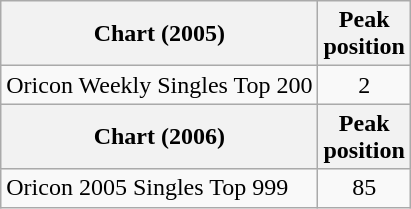<table class="wikitable">
<tr>
<th>Chart (2005)</th>
<th>Peak<br>position</th>
</tr>
<tr>
<td>Oricon Weekly Singles Top 200</td>
<td align="center">2</td>
</tr>
<tr>
<th>Chart (2006)</th>
<th>Peak<br> position</th>
</tr>
<tr>
<td>Oricon 2005 Singles Top 999</td>
<td align="center">85</td>
</tr>
</table>
